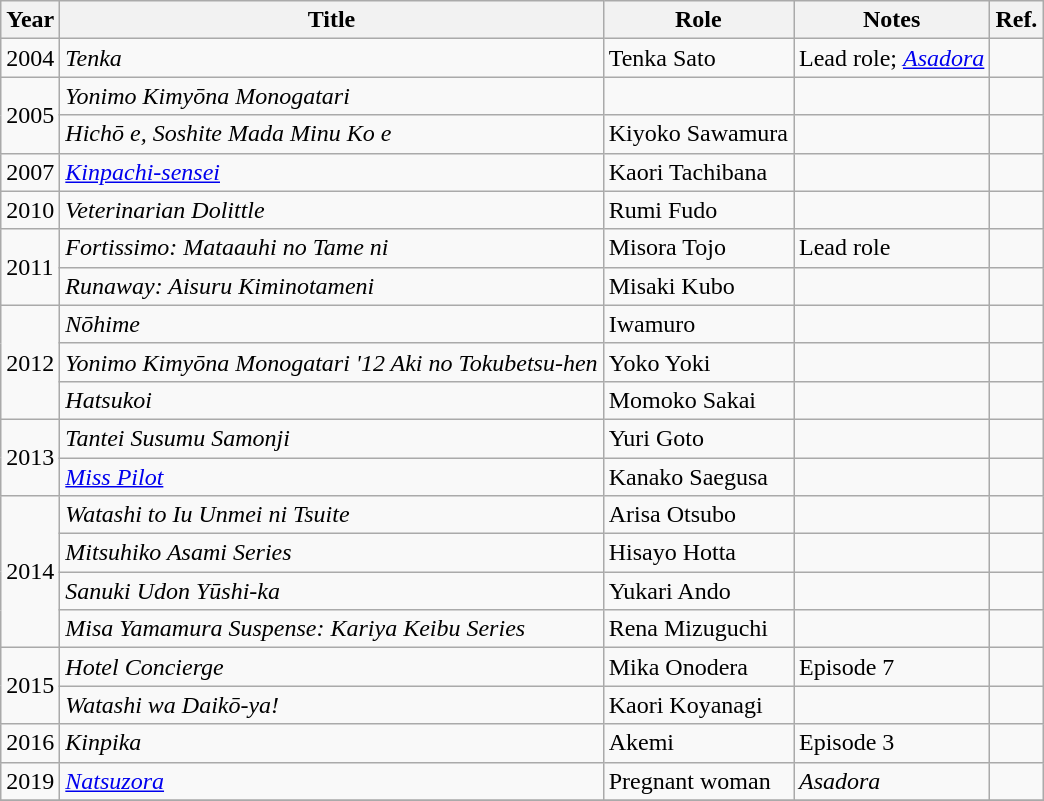<table class="wikitable">
<tr>
<th>Year</th>
<th>Title</th>
<th>Role</th>
<th>Notes</th>
<th>Ref.</th>
</tr>
<tr>
<td>2004</td>
<td><em>Tenka</em></td>
<td>Tenka Sato</td>
<td>Lead role; <em><a href='#'>Asadora</a></em></td>
<td></td>
</tr>
<tr>
<td rowspan="2">2005</td>
<td><em>Yonimo Kimyōna Monogatari</em></td>
<td></td>
<td></td>
<td></td>
</tr>
<tr>
<td><em>Hichō e, Soshite Mada Minu Ko e</em></td>
<td>Kiyoko Sawamura</td>
<td></td>
<td></td>
</tr>
<tr>
<td>2007</td>
<td><em><a href='#'>Kinpachi-sensei</a></em></td>
<td>Kaori Tachibana</td>
<td></td>
<td></td>
</tr>
<tr>
<td>2010</td>
<td><em>Veterinarian Dolittle</em></td>
<td>Rumi Fudo</td>
<td></td>
<td></td>
</tr>
<tr>
<td rowspan="2">2011</td>
<td><em>Fortissimo: Mataauhi no Tame ni</em></td>
<td>Misora Tojo</td>
<td>Lead role</td>
<td></td>
</tr>
<tr>
<td><em>Runaway: Aisuru Kiminotameni</em></td>
<td>Misaki Kubo</td>
<td></td>
<td></td>
</tr>
<tr>
<td rowspan="3">2012</td>
<td><em>Nōhime</em></td>
<td>Iwamuro</td>
<td></td>
<td></td>
</tr>
<tr>
<td><em>Yonimo Kimyōna Monogatari '12 Aki no Tokubetsu-hen</em></td>
<td>Yoko Yoki</td>
<td></td>
<td></td>
</tr>
<tr>
<td><em>Hatsukoi</em></td>
<td>Momoko Sakai</td>
<td></td>
<td></td>
</tr>
<tr>
<td rowspan="2">2013</td>
<td><em>Tantei Susumu Samonji</em></td>
<td>Yuri Goto</td>
<td></td>
<td></td>
</tr>
<tr>
<td><em><a href='#'>Miss Pilot</a></em></td>
<td>Kanako Saegusa</td>
<td></td>
<td></td>
</tr>
<tr>
<td rowspan="4">2014</td>
<td><em>Watashi to Iu Unmei ni Tsuite</em></td>
<td>Arisa Otsubo</td>
<td></td>
<td></td>
</tr>
<tr>
<td><em>Mitsuhiko Asami Series</em></td>
<td>Hisayo Hotta</td>
<td></td>
<td></td>
</tr>
<tr>
<td><em>Sanuki Udon Yūshi-ka</em></td>
<td>Yukari Ando</td>
<td></td>
<td></td>
</tr>
<tr>
<td><em>Misa Yamamura Suspense: Kariya Keibu Series</em></td>
<td>Rena Mizuguchi</td>
<td></td>
<td></td>
</tr>
<tr>
<td rowspan="2">2015</td>
<td><em>Hotel Concierge</em></td>
<td>Mika Onodera</td>
<td>Episode 7</td>
<td></td>
</tr>
<tr>
<td><em>Watashi wa Daikō-ya!</em></td>
<td>Kaori Koyanagi</td>
<td></td>
<td></td>
</tr>
<tr>
<td>2016</td>
<td><em>Kinpika</em></td>
<td>Akemi</td>
<td>Episode 3</td>
<td></td>
</tr>
<tr>
<td>2019</td>
<td><em><a href='#'>Natsuzora</a></em></td>
<td>Pregnant woman</td>
<td><em>Asadora</em></td>
<td></td>
</tr>
<tr>
</tr>
</table>
